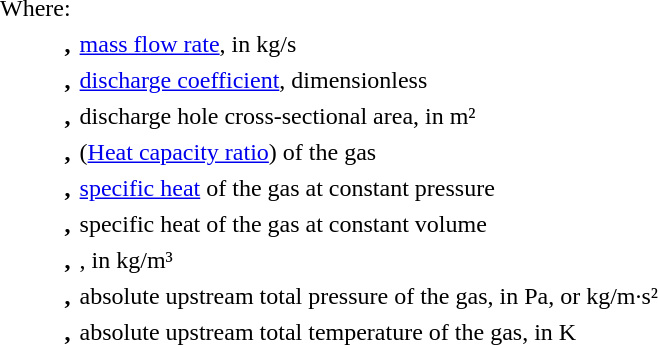<table border="0" cellpadding="2">
<tr>
<td align="right">Where:</td>
<td> </td>
</tr>
<tr>
<th align="right">,</th>
<td align="left"><a href='#'>mass flow rate</a>, in kg/s</td>
</tr>
<tr>
<th align="right">,</th>
<td align="left"><a href='#'>discharge coefficient</a>, dimensionless</td>
</tr>
<tr>
<th align="right">,</th>
<td align="left">discharge hole cross-sectional area, in m²</td>
</tr>
<tr>
<th align="right">,</th>
<td align="left"> (<a href='#'>Heat capacity ratio</a>) of the gas</td>
</tr>
<tr>
<th align="right">,</th>
<td align="left"><a href='#'>specific heat</a> of the gas at constant pressure</td>
</tr>
<tr>
<th align="right">,</th>
<td align="left">specific heat of the gas at constant volume</td>
</tr>
<tr>
<th align="right">,</th>
<td align="left">, in kg/m³</td>
</tr>
<tr>
<th align="right">,</th>
<td align="left">absolute upstream total pressure of the gas, in Pa, or kg/m·s²</td>
</tr>
<tr>
<th align="right">,</th>
<td align="left">absolute upstream total temperature of the gas, in K</td>
</tr>
</table>
